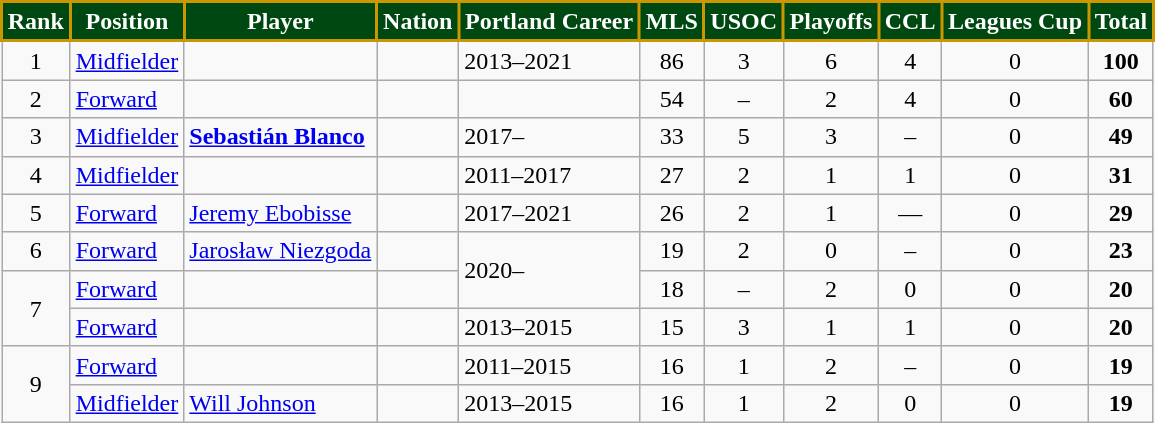<table class="wikitable sortable" style="text-align:center;">
<tr>
<th style="background:#004812; color:#FFFFFF; border:2px solid #CB9700;;" scope="col">Rank</th>
<th style="background:#004812; color:#FFFFFF; border:2px solid #CB9700;;" scope="col">Position</th>
<th style="background:#004812; color:#FFFFFF; border:2px solid #CB9700;;" scope="col">Player</th>
<th style="background:#004812; color:#FFFFFF; border:2px solid #CB9700;;" scope="col">Nation</th>
<th style="background:#004812; color:#FFFFFF; border:2px solid #CB9700;;" scope="col">Portland Career</th>
<th style="background:#004812; color:#FFFFFF; border:2px solid #CB9700;;" scope="col">MLS</th>
<th style="background:#004812; color:#FFFFFF; border:2px solid #CB9700;;" scope="col">USOC</th>
<th style="background:#004812; color:#FFFFFF; border:2px solid #CB9700;;" scope="col">Playoffs</th>
<th style="background:#004812; color:#FFFFFF; border:2px solid #CB9700;;" scope="col">CCL</th>
<th style="background:#004812; color:#FFFFFF; border:2px solid #CB9700;;" scope="col">Leagues Cup</th>
<th style="background:#004812; color:#FFFFFF; border:2px solid #CB9700;;" scope="col">Total</th>
</tr>
<tr>
<td>1</td>
<td align="left"><a href='#'>Midfielder</a></td>
<td align="left"></td>
<td align="left"></td>
<td align="left">2013–2021</td>
<td>86</td>
<td>3</td>
<td>6</td>
<td>4</td>
<td>0</td>
<td><strong>100</strong></td>
</tr>
<tr>
<td>2</td>
<td align="left"><a href='#'>Forward</a></td>
<td align="left"></td>
<td align="left"></td>
<td align="left"></td>
<td>54</td>
<td>–</td>
<td>2</td>
<td>4</td>
<td>0</td>
<td><strong>60</strong></td>
</tr>
<tr>
<td>3</td>
<td align="left"><a href='#'>Midfielder</a></td>
<td align="left"><strong><a href='#'>Sebastián Blanco</a></strong></td>
<td align="left"></td>
<td align="left">2017–</td>
<td>33</td>
<td>5</td>
<td>3</td>
<td>–</td>
<td>0</td>
<td><strong>49</strong></td>
</tr>
<tr>
<td>4</td>
<td align="left"><a href='#'>Midfielder</a></td>
<td align="left"></td>
<td align="left"></td>
<td align="left">2011–2017</td>
<td>27</td>
<td>2</td>
<td>1</td>
<td>1</td>
<td>0</td>
<td><strong>31</strong></td>
</tr>
<tr>
<td>5</td>
<td align="left"><a href='#'>Forward</a></td>
<td align="left"><a href='#'>Jeremy Ebobisse</a></td>
<td align="left"></td>
<td align="left">2017–2021</td>
<td>26</td>
<td>2</td>
<td>1</td>
<td>—</td>
<td>0</td>
<td><strong>29</strong></td>
</tr>
<tr>
<td>6</td>
<td align="left"><a href='#'>Forward</a></td>
<td align="left"><a href='#'>Jarosław Niezgoda</a></td>
<td align="left"></td>
<td rowspan="2" align="left">2020–</td>
<td>19</td>
<td>2</td>
<td>0</td>
<td>–</td>
<td>0</td>
<td><strong>23</strong></td>
</tr>
<tr>
<td rowspan="2">7</td>
<td align="left"><a href='#'>Forward</a></td>
<td align="left"><strong></strong></td>
<td align="left"></td>
<td>18</td>
<td>–</td>
<td>2</td>
<td>0</td>
<td>0</td>
<td><strong>20</strong></td>
</tr>
<tr>
<td align="left"><a href='#'>Forward</a></td>
<td align="left"></td>
<td align="left"></td>
<td align="left">2013–2015</td>
<td>15</td>
<td>3</td>
<td>1</td>
<td>1</td>
<td>0</td>
<td><strong>20</strong></td>
</tr>
<tr>
<td rowspan="2">9</td>
<td align="left"><a href='#'>Forward</a></td>
<td align="left"></td>
<td align="left"></td>
<td align="left">2011–2015</td>
<td>16</td>
<td>1</td>
<td>2</td>
<td>–</td>
<td>0</td>
<td><strong>19</strong></td>
</tr>
<tr>
<td align="left"><a href='#'>Midfielder</a></td>
<td align="left"><a href='#'>Will Johnson</a></td>
<td align="left"></td>
<td align="left">2013–2015</td>
<td>16</td>
<td>1</td>
<td>2</td>
<td>0</td>
<td>0</td>
<td><strong>19</strong></td>
</tr>
</table>
